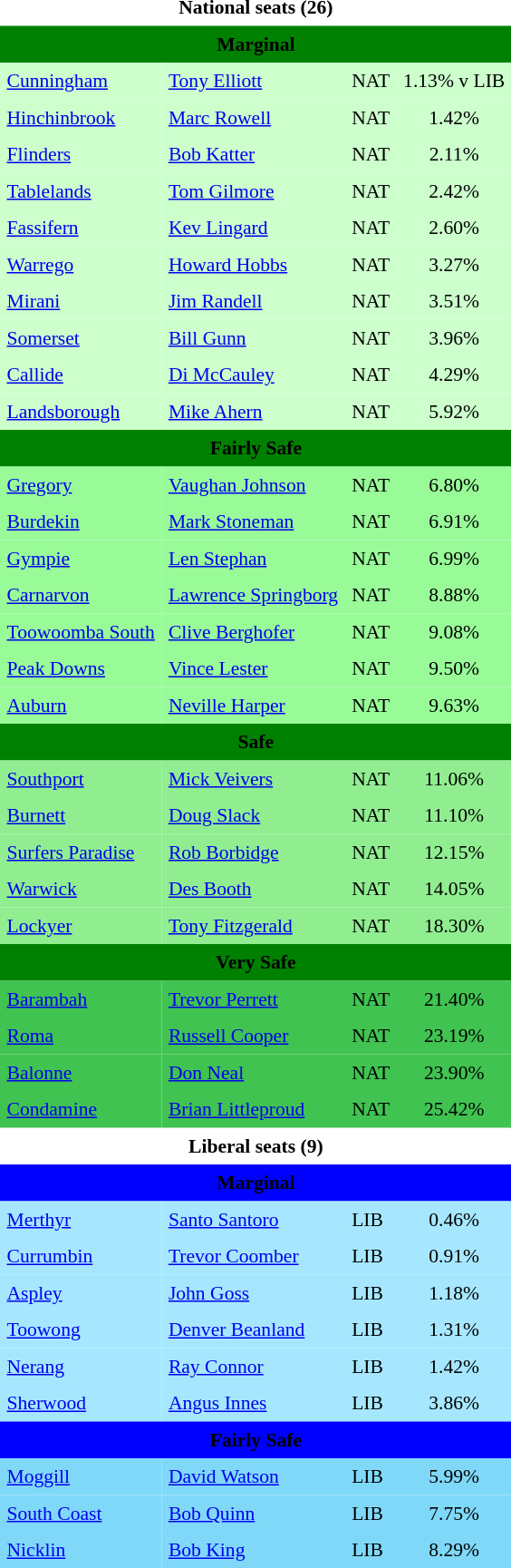<table class="toccolours" align="left" cellpadding="5" cellspacing="0" style="margin-right: .5em; margin-top:.4em;font-size: 90%;">
<tr>
<td COLSPAN=4 align="center"><strong>National seats (26)</strong></td>
</tr>
<tr>
<td COLSPAN=4 align="center" bgcolor="Green"><span><strong>Marginal</strong></span></td>
</tr>
<tr>
<td align="left" bgcolor="CCFFCC"><a href='#'>Cunningham</a></td>
<td align="left" bgcolor="CCFFCC"><a href='#'>Tony Elliott</a></td>
<td align="left" bgcolor="CCFFCC">NAT</td>
<td align="center" bgcolor="CCFFCC">1.13% v LIB</td>
</tr>
<tr>
<td align="left" bgcolor="CCFFCC"><a href='#'>Hinchinbrook</a></td>
<td align="left" bgcolor="CCFFCC"><a href='#'>Marc Rowell</a></td>
<td align="left" bgcolor="CCFFCC">NAT</td>
<td align="center" bgcolor="CCFFCC">1.42%</td>
</tr>
<tr>
<td align="left" bgcolor="CCFFCC"><a href='#'>Flinders</a></td>
<td align="left" bgcolor="CCFFCC"><a href='#'>Bob Katter</a></td>
<td align="left" bgcolor="CCFFCC">NAT</td>
<td align="center" bgcolor="CCFFCC">2.11%</td>
</tr>
<tr>
<td align="left" bgcolor="CCFFCC"><a href='#'>Tablelands</a></td>
<td align="left" bgcolor="CCFFCC"><a href='#'>Tom Gilmore</a></td>
<td align="left" bgcolor="CCFFCC">NAT</td>
<td align="center" bgcolor="CCFFCC">2.42%</td>
</tr>
<tr>
<td align="left" bgcolor="CCFFCC"><a href='#'>Fassifern</a></td>
<td align="left" bgcolor="CCFFCC"><a href='#'>Kev Lingard</a></td>
<td align="left" bgcolor="CCFFCC">NAT</td>
<td align="center" bgcolor="CCFFCC">2.60%</td>
</tr>
<tr>
<td align="left" bgcolor="CCFFCC"><a href='#'>Warrego</a></td>
<td align="left" bgcolor="CCFFCC"><a href='#'>Howard Hobbs</a></td>
<td align="left" bgcolor="CCFFCC">NAT</td>
<td align="center" bgcolor="CCFFCC">3.27%</td>
</tr>
<tr>
<td align="left" bgcolor="CCFFCC"><a href='#'>Mirani</a></td>
<td align="left" bgcolor="CCFFCC"><a href='#'>Jim Randell</a></td>
<td align="left" bgcolor="CCFFCC">NAT</td>
<td align="center" bgcolor="CCFFCC">3.51%</td>
</tr>
<tr>
<td align="left" bgcolor="CCFFCC"><a href='#'>Somerset</a></td>
<td align="left" bgcolor="CCFFCC"><a href='#'>Bill Gunn</a></td>
<td align="left" bgcolor="CCFFCC">NAT</td>
<td align="center" bgcolor="CCFFCC">3.96%</td>
</tr>
<tr>
<td align="left" bgcolor="CCFFCC"><a href='#'>Callide</a></td>
<td align="left" bgcolor="CCFFCC"><a href='#'>Di McCauley</a></td>
<td align="left" bgcolor="CCFFCC">NAT</td>
<td align="center" bgcolor="CCFFCC">4.29%</td>
</tr>
<tr>
<td align="left" bgcolor="CCFFCC"><a href='#'>Landsborough</a></td>
<td align="left" bgcolor="CCFFCC"><a href='#'>Mike Ahern</a></td>
<td align="left" bgcolor="CCFFCC">NAT</td>
<td align="center" bgcolor="CCFFCC">5.92%</td>
</tr>
<tr>
<td colspan="4" align="center" bgcolor="green"><span><strong>Fairly Safe</strong></span></td>
</tr>
<tr>
<td align="left" bgcolor="98FB98"><a href='#'>Gregory</a></td>
<td align="left" bgcolor="98FB98"><a href='#'>Vaughan Johnson</a></td>
<td align="left" bgcolor="98FB98">NAT</td>
<td align="center" bgcolor="98FB98">6.80%</td>
</tr>
<tr>
<td align="left" bgcolor="98FB98"><a href='#'>Burdekin</a></td>
<td align="left" bgcolor="98FB98"><a href='#'>Mark Stoneman</a></td>
<td align="left" bgcolor="98FB98">NAT</td>
<td align="center" bgcolor="98FB98">6.91%</td>
</tr>
<tr>
<td align="left" bgcolor="98FB98"><a href='#'>Gympie</a></td>
<td align="left" bgcolor="98FB98"><a href='#'>Len Stephan</a></td>
<td align="left" bgcolor="98FB98">NAT</td>
<td align="center" bgcolor="98FB98">6.99%</td>
</tr>
<tr>
<td align="left" bgcolor="98FB98"><a href='#'>Carnarvon</a></td>
<td align="left" bgcolor="98FB98"><a href='#'>Lawrence Springborg</a></td>
<td align="left" bgcolor="98FB98">NAT</td>
<td align="center" bgcolor="98FB98">8.88%</td>
</tr>
<tr>
<td align="left" bgcolor="98FB98"><a href='#'>Toowoomba South</a></td>
<td align="left" bgcolor="98FB98"><a href='#'>Clive Berghofer</a></td>
<td align="left" bgcolor="98FB98">NAT</td>
<td align="center" bgcolor="98FB98">9.08%</td>
</tr>
<tr>
<td align="left" bgcolor="98FB98"><a href='#'>Peak Downs</a></td>
<td align="left" bgcolor="98FB98"><a href='#'>Vince Lester</a></td>
<td align="left" bgcolor="98FB98">NAT</td>
<td align="center" bgcolor="98FB98">9.50%</td>
</tr>
<tr>
<td align="left" bgcolor="98FB98"><a href='#'>Auburn</a></td>
<td align="left" bgcolor="98FB98"><a href='#'>Neville Harper</a></td>
<td align="left" bgcolor="98FB98">NAT</td>
<td align="center" bgcolor="98FB98">9.63%</td>
</tr>
<tr>
<td colspan="4" align="center" bgcolor="green"><span><strong>Safe</strong></span></td>
</tr>
<tr>
<td align="left" bgcolor="90EE90"><a href='#'>Southport</a></td>
<td align="left" bgcolor="90EE90"><a href='#'>Mick Veivers</a></td>
<td align="left" bgcolor="90EE90">NAT</td>
<td align="center" bgcolor="90EE90">11.06%</td>
</tr>
<tr>
<td align="left" bgcolor="90EE90"><a href='#'>Burnett</a></td>
<td align="left" bgcolor="90EE90"><a href='#'>Doug Slack</a></td>
<td align="left" bgcolor="90EE90">NAT</td>
<td align="center" bgcolor="90EE90">11.10%</td>
</tr>
<tr>
<td align="left" bgcolor="90EE90"><a href='#'>Surfers Paradise</a></td>
<td align="left" bgcolor="90EE90"><a href='#'>Rob Borbidge</a></td>
<td align="left" bgcolor="90EE90">NAT</td>
<td align="center" bgcolor="90EE90">12.15%</td>
</tr>
<tr>
<td align="left" bgcolor="90EE90"><a href='#'>Warwick</a></td>
<td align="left" bgcolor="90EE90"><a href='#'>Des Booth</a></td>
<td align="left" bgcolor="90EE90">NAT</td>
<td align="center" bgcolor="90EE90">14.05%</td>
</tr>
<tr>
<td align="left" bgcolor="90EE90"><a href='#'>Lockyer</a></td>
<td align="left" bgcolor="90EE90"><a href='#'>Tony Fitzgerald</a></td>
<td align="left" bgcolor="90EE90">NAT</td>
<td align="center" bgcolor="90EE90">18.30%</td>
</tr>
<tr>
<td colspan="4" align="center" bgcolor="green"><span><strong>Very Safe</strong></span></td>
</tr>
<tr>
<td align="left" bgcolor="40C351"><a href='#'>Barambah</a></td>
<td align="left" bgcolor="40C351"><a href='#'>Trevor Perrett</a></td>
<td align="left" bgcolor="40C351">NAT</td>
<td align="center" bgcolor="40C351">21.40%</td>
</tr>
<tr>
<td align="left" bgcolor="40C351"><a href='#'>Roma</a></td>
<td align="left" bgcolor="40C351"><a href='#'>Russell Cooper</a></td>
<td align="left" bgcolor="40C351">NAT</td>
<td align="center" bgcolor="40C351">23.19%</td>
</tr>
<tr>
<td align="left" bgcolor="40C351"><a href='#'>Balonne</a></td>
<td align="left" bgcolor="40C351"><a href='#'>Don Neal</a></td>
<td align="left" bgcolor="40C351">NAT</td>
<td align="center" bgcolor="40C351">23.90%</td>
</tr>
<tr>
<td align="left" bgcolor="40C351"><a href='#'>Condamine</a></td>
<td align="left" bgcolor="40C351"><a href='#'>Brian Littleproud</a></td>
<td align="left" bgcolor="40C351">NAT</td>
<td align="center" bgcolor="40C351">25.42%</td>
</tr>
<tr>
<td COLSPAN=4 align="center"><strong>Liberal seats (9)</strong></td>
</tr>
<tr>
<td COLSPAN=4 align="center" bgcolor="Blue"><span><strong>Marginal</strong></span></td>
</tr>
<tr>
<td align="left" bgcolor="A6E7FF"><a href='#'>Merthyr</a></td>
<td align="left" bgcolor="A6E7FF"><a href='#'>Santo Santoro</a></td>
<td align="left" bgcolor="A6E7FF">LIB</td>
<td align="center" bgcolor="A6E7FF">0.46%</td>
</tr>
<tr>
<td align="left" bgcolor="A6E7FF"><a href='#'>Currumbin</a></td>
<td align="left" bgcolor="A6E7FF"><a href='#'>Trevor Coomber</a></td>
<td align="left" bgcolor="A6E7FF">LIB</td>
<td align="center" bgcolor="A6E7FF">0.91%</td>
</tr>
<tr>
<td align="left" bgcolor="A6E7FF"><a href='#'>Aspley</a></td>
<td align="left" bgcolor="A6E7FF"><a href='#'>John Goss</a></td>
<td align="left" bgcolor="A6E7FF">LIB</td>
<td align="center" bgcolor="A6E7FF">1.18%</td>
</tr>
<tr>
<td align="left" bgcolor="A6E7FF"><a href='#'>Toowong</a></td>
<td align="left" bgcolor="A6E7FF"><a href='#'>Denver Beanland</a></td>
<td align="left" bgcolor="A6E7FF">LIB</td>
<td align="center" bgcolor="A6E7FF">1.31%</td>
</tr>
<tr>
<td align="left" bgcolor="A6E7FF"><a href='#'>Nerang</a></td>
<td align="left" bgcolor="A6E7FF"><a href='#'>Ray Connor</a></td>
<td align="left" bgcolor="A6E7FF">LIB</td>
<td align="center" bgcolor="A6E7FF">1.42%</td>
</tr>
<tr>
<td align="left" bgcolor="A6E7FF"><a href='#'>Sherwood</a></td>
<td align="left" bgcolor="A6E7FF"><a href='#'>Angus Innes</a></td>
<td align="left" bgcolor="A6E7FF">LIB</td>
<td align="center" bgcolor="A6E7FF">3.86%</td>
</tr>
<tr>
<td colspan="4" align="center" bgcolor="Blue"><span><strong>Fairly Safe</strong></span></td>
</tr>
<tr>
<td align="left" bgcolor="80D8F9"><a href='#'>Moggill</a></td>
<td align="left" bgcolor="80D8F9"><a href='#'>David Watson</a></td>
<td align="left" bgcolor="80D8F9">LIB</td>
<td align="center" bgcolor="80D8F9">5.99%</td>
</tr>
<tr>
<td align="left" bgcolor="80D8F9"><a href='#'>South Coast</a></td>
<td align="left" bgcolor="80D8F9"><a href='#'>Bob Quinn</a></td>
<td align="left" bgcolor="80D8F9">LIB</td>
<td align="center" bgcolor="80D8F9">7.75%</td>
</tr>
<tr>
<td align="left" bgcolor="80D8F9"><a href='#'>Nicklin</a></td>
<td align="left" bgcolor="80D8F9"><a href='#'>Bob King</a></td>
<td align="left" bgcolor="80D8F9">LIB</td>
<td align="center" bgcolor="80D8F9">8.29%</td>
</tr>
<tr>
</tr>
</table>
